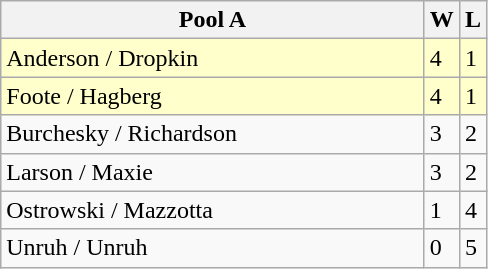<table class=wikitable>
<tr>
<th width=275>Pool A</th>
<th>W</th>
<th>L</th>
</tr>
<tr bgcolor=#ffffcc>
<td>Anderson / Dropkin</td>
<td>4</td>
<td>1</td>
</tr>
<tr bgcolor=#ffffcc>
<td>Foote / Hagberg</td>
<td>4</td>
<td>1</td>
</tr>
<tr>
<td>Burchesky / Richardson</td>
<td>3</td>
<td>2</td>
</tr>
<tr>
<td>Larson / Maxie</td>
<td>3</td>
<td>2</td>
</tr>
<tr>
<td>Ostrowski / Mazzotta</td>
<td>1</td>
<td>4</td>
</tr>
<tr>
<td>Unruh / Unruh</td>
<td>0</td>
<td>5</td>
</tr>
</table>
